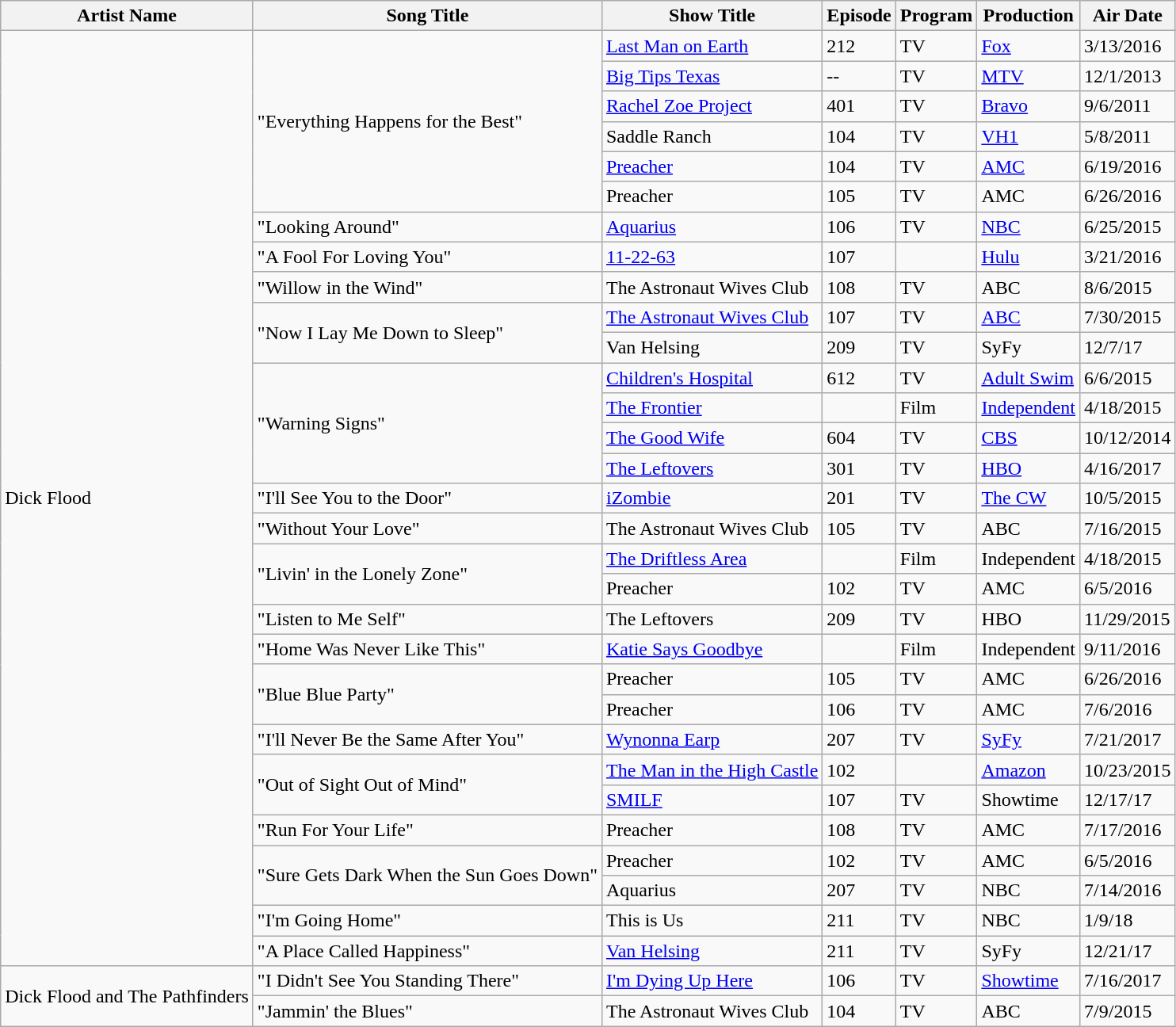<table class="wikitable">
<tr>
<th>Artist Name</th>
<th>Song Title</th>
<th>Show Title</th>
<th>Episode</th>
<th>Program</th>
<th>Production</th>
<th>Air Date</th>
</tr>
<tr>
<td rowspan="31">Dick Flood</td>
<td rowspan="6">"Everything Happens for the Best"</td>
<td><a href='#'>Last Man on Earth</a></td>
<td>212</td>
<td>TV</td>
<td><a href='#'>Fox</a></td>
<td>3/13/2016</td>
</tr>
<tr>
<td><a href='#'>Big Tips Texas</a></td>
<td>--</td>
<td>TV</td>
<td><a href='#'>MTV</a></td>
<td>12/1/2013</td>
</tr>
<tr>
<td><a href='#'>Rachel Zoe Project</a></td>
<td>401</td>
<td>TV</td>
<td><a href='#'>Bravo</a></td>
<td>9/6/2011</td>
</tr>
<tr>
<td>Saddle Ranch</td>
<td>104</td>
<td>TV</td>
<td><a href='#'>VH1</a></td>
<td>5/8/2011</td>
</tr>
<tr>
<td><a href='#'>Preacher</a></td>
<td>104</td>
<td>TV</td>
<td><a href='#'>AMC</a></td>
<td>6/19/2016</td>
</tr>
<tr>
<td>Preacher</td>
<td>105</td>
<td>TV</td>
<td>AMC</td>
<td>6/26/2016</td>
</tr>
<tr>
<td>"Looking Around"</td>
<td><a href='#'>Aquarius</a></td>
<td>106</td>
<td>TV</td>
<td><a href='#'>NBC</a></td>
<td>6/25/2015</td>
</tr>
<tr>
<td>"A Fool For Loving You"</td>
<td><a href='#'>11-22-63</a></td>
<td>107</td>
<td></td>
<td><a href='#'>Hulu</a></td>
<td>3/21/2016</td>
</tr>
<tr>
<td>"Willow in the Wind"</td>
<td>The Astronaut Wives Club</td>
<td>108</td>
<td>TV</td>
<td>ABC</td>
<td>8/6/2015</td>
</tr>
<tr>
<td rowspan="2">"Now I Lay Me Down to Sleep"</td>
<td><a href='#'>The Astronaut Wives Club</a></td>
<td>107</td>
<td>TV</td>
<td><a href='#'>ABC</a></td>
<td>7/30/2015</td>
</tr>
<tr>
<td>Van Helsing</td>
<td>209</td>
<td>TV</td>
<td>SyFy</td>
<td>12/7/17</td>
</tr>
<tr>
<td rowspan="4">"Warning Signs"</td>
<td><a href='#'>Children's Hospital</a></td>
<td>612</td>
<td>TV</td>
<td><a href='#'>Adult Swim</a></td>
<td>6/6/2015</td>
</tr>
<tr>
<td><a href='#'>The Frontier</a></td>
<td></td>
<td>Film</td>
<td><a href='#'>Independent</a></td>
<td>4/18/2015</td>
</tr>
<tr>
<td><a href='#'>The Good Wife</a></td>
<td>604</td>
<td>TV</td>
<td><a href='#'>CBS</a></td>
<td>10/12/2014</td>
</tr>
<tr>
<td><a href='#'>The Leftovers</a></td>
<td>301</td>
<td>TV</td>
<td><a href='#'>HBO</a></td>
<td>4/16/2017</td>
</tr>
<tr>
<td>"I'll See You to the Door"</td>
<td><a href='#'>iZombie</a></td>
<td>201</td>
<td>TV</td>
<td><a href='#'>The CW</a></td>
<td>10/5/2015</td>
</tr>
<tr>
<td>"Without Your Love"</td>
<td>The Astronaut Wives Club</td>
<td>105</td>
<td>TV</td>
<td>ABC</td>
<td>7/16/2015</td>
</tr>
<tr>
<td rowspan="2">"Livin' in the Lonely Zone"</td>
<td><a href='#'>The Driftless Area</a></td>
<td></td>
<td>Film</td>
<td>Independent</td>
<td>4/18/2015</td>
</tr>
<tr>
<td>Preacher</td>
<td>102</td>
<td>TV</td>
<td>AMC</td>
<td>6/5/2016</td>
</tr>
<tr>
<td>"Listen to Me Self"</td>
<td>The Leftovers</td>
<td>209</td>
<td>TV</td>
<td>HBO</td>
<td>11/29/2015</td>
</tr>
<tr>
<td>"Home Was Never Like This"</td>
<td><a href='#'>Katie Says Goodbye</a></td>
<td></td>
<td>Film</td>
<td>Independent</td>
<td>9/11/2016</td>
</tr>
<tr>
<td rowspan="2">"Blue Blue Party"</td>
<td>Preacher</td>
<td>105</td>
<td>TV</td>
<td>AMC</td>
<td>6/26/2016</td>
</tr>
<tr>
<td>Preacher</td>
<td>106</td>
<td>TV</td>
<td>AMC</td>
<td>7/6/2016</td>
</tr>
<tr>
<td>"I'll Never Be the Same After You"</td>
<td><a href='#'>Wynonna Earp</a></td>
<td>207</td>
<td>TV</td>
<td><a href='#'>SyFy</a></td>
<td>7/21/2017</td>
</tr>
<tr>
<td rowspan="2">"Out of Sight Out of Mind"</td>
<td><a href='#'>The Man in the High Castle</a></td>
<td>102</td>
<td></td>
<td><a href='#'>Amazon</a></td>
<td>10/23/2015</td>
</tr>
<tr>
<td><a href='#'>SMILF</a></td>
<td>107</td>
<td>TV</td>
<td>Showtime</td>
<td>12/17/17</td>
</tr>
<tr>
<td>"Run For Your Life"</td>
<td>Preacher</td>
<td>108</td>
<td>TV</td>
<td>AMC</td>
<td>7/17/2016</td>
</tr>
<tr>
<td rowspan="2">"Sure Gets Dark When the Sun Goes Down"</td>
<td>Preacher</td>
<td>102</td>
<td>TV</td>
<td>AMC</td>
<td>6/5/2016</td>
</tr>
<tr>
<td>Aquarius</td>
<td>207</td>
<td>TV</td>
<td>NBC</td>
<td>7/14/2016</td>
</tr>
<tr>
<td>"I'm Going Home"</td>
<td>This is Us</td>
<td>211</td>
<td>TV</td>
<td>NBC</td>
<td>1/9/18</td>
</tr>
<tr>
<td>"A Place Called Happiness"</td>
<td><a href='#'>Van Helsing</a></td>
<td>211</td>
<td>TV</td>
<td>SyFy</td>
<td>12/21/17</td>
</tr>
<tr>
<td rowspan="2">Dick Flood and The Pathfinders</td>
<td>"I Didn't See You Standing There"</td>
<td><a href='#'>I'm Dying Up Here</a></td>
<td>106</td>
<td>TV</td>
<td><a href='#'>Showtime</a></td>
<td>7/16/2017</td>
</tr>
<tr>
<td>"Jammin' the Blues"</td>
<td>The Astronaut Wives Club</td>
<td>104</td>
<td>TV</td>
<td>ABC</td>
<td>7/9/2015</td>
</tr>
</table>
